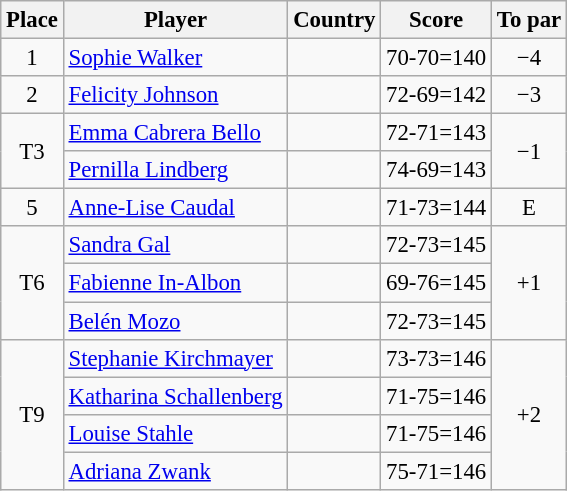<table class="wikitable" style="font-size:95%;">
<tr>
<th>Place</th>
<th>Player</th>
<th>Country</th>
<th>Score</th>
<th>To par</th>
</tr>
<tr>
<td align=center>1</td>
<td><a href='#'>Sophie Walker</a></td>
<td></td>
<td align=center>70-70=140</td>
<td align=center>−4</td>
</tr>
<tr>
<td align="center">2</td>
<td><a href='#'>Felicity Johnson</a></td>
<td></td>
<td align=center>72-69=142</td>
<td align="center">−3</td>
</tr>
<tr>
<td rowspan="2" align=center>T3</td>
<td><a href='#'>Emma Cabrera Bello</a></td>
<td></td>
<td align="center">72-71=143</td>
<td rowspan="2" align=center>−1</td>
</tr>
<tr>
<td><a href='#'>Pernilla Lindberg</a></td>
<td></td>
<td align=center>74-69=143</td>
</tr>
<tr>
<td align="center">5</td>
<td><a href='#'>Anne-Lise Caudal</a></td>
<td></td>
<td align="center">71-73=144</td>
<td align="center">E</td>
</tr>
<tr>
<td rowspan="3" align="center">T6</td>
<td><a href='#'>Sandra Gal</a></td>
<td></td>
<td align=center>72-73=145</td>
<td rowspan="3" align="center">+1</td>
</tr>
<tr>
<td><a href='#'>Fabienne In-Albon</a></td>
<td></td>
<td align=center>69-76=145</td>
</tr>
<tr>
<td><a href='#'>Belén Mozo</a></td>
<td></td>
<td align=center>72-73=145</td>
</tr>
<tr>
<td rowspan="4" align="center">T9</td>
<td><a href='#'>Stephanie Kirchmayer</a></td>
<td></td>
<td align="center">73-73=146</td>
<td rowspan="4" align="center">+2</td>
</tr>
<tr>
<td><a href='#'>Katharina Schallenberg</a></td>
<td></td>
<td align="center">71-75=146</td>
</tr>
<tr>
<td><a href='#'>Louise Stahle</a></td>
<td></td>
<td align="center">71-75=146</td>
</tr>
<tr>
<td><a href='#'>Adriana Zwank</a></td>
<td></td>
<td align="center">75-71=146</td>
</tr>
</table>
